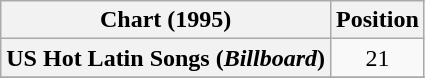<table class="wikitable plainrowheaders " style="text-align:center">
<tr>
<th scope="col">Chart (1995)</th>
<th scope="col">Position</th>
</tr>
<tr>
<th scope="row">US Hot Latin Songs (<em>Billboard</em>)</th>
<td align="center">21</td>
</tr>
<tr>
</tr>
</table>
